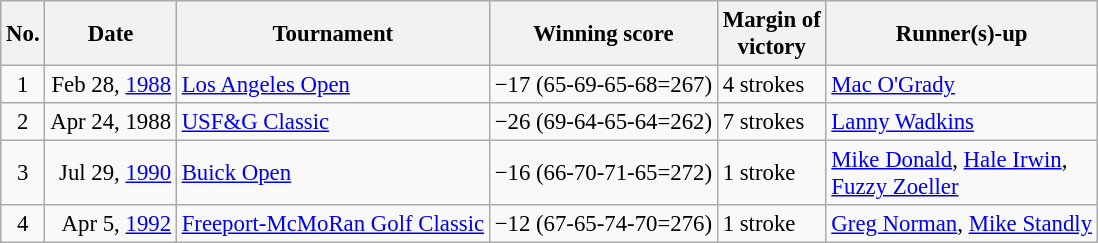<table class="wikitable" style="font-size:95%;">
<tr>
<th>No.</th>
<th>Date</th>
<th>Tournament</th>
<th>Winning score</th>
<th>Margin of<br>victory</th>
<th>Runner(s)-up</th>
</tr>
<tr>
<td align=center>1</td>
<td align=right>Feb 28, <a href='#'>1988</a></td>
<td><a href='#'>Los Angeles Open</a></td>
<td>−17 (65-69-65-68=267)</td>
<td>4 strokes</td>
<td> <a href='#'>Mac O'Grady</a></td>
</tr>
<tr>
<td align=center>2</td>
<td align=right>Apr 24, 1988</td>
<td><a href='#'>USF&G Classic</a></td>
<td>−26 (69-64-65-64=262)</td>
<td>7 strokes</td>
<td> <a href='#'>Lanny Wadkins</a></td>
</tr>
<tr>
<td align=center>3</td>
<td align=right>Jul 29, <a href='#'>1990</a></td>
<td><a href='#'>Buick Open</a></td>
<td>−16 (66-70-71-65=272)</td>
<td>1 stroke</td>
<td> <a href='#'>Mike Donald</a>,  <a href='#'>Hale Irwin</a>,<br> <a href='#'>Fuzzy Zoeller</a></td>
</tr>
<tr>
<td align=center>4</td>
<td align=right>Apr 5, <a href='#'>1992</a></td>
<td><a href='#'>Freeport-McMoRan Golf Classic</a></td>
<td>−12 (67-65-74-70=276)</td>
<td>1 stroke</td>
<td> <a href='#'>Greg Norman</a>,  <a href='#'>Mike Standly</a></td>
</tr>
</table>
